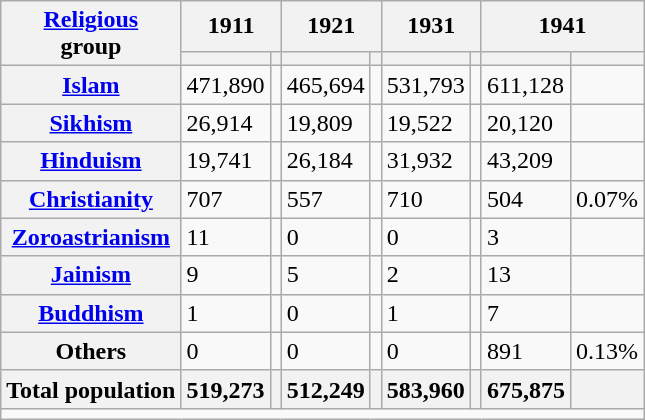<table class="wikitable sortable">
<tr>
<th rowspan="2"><a href='#'>Religious</a><br>group</th>
<th colspan="2">1911</th>
<th colspan="2">1921</th>
<th colspan="2">1931</th>
<th colspan="2">1941</th>
</tr>
<tr>
<th><a href='#'></a></th>
<th></th>
<th></th>
<th></th>
<th></th>
<th></th>
<th></th>
<th></th>
</tr>
<tr>
<th><a href='#'>Islam</a> </th>
<td>471,890</td>
<td></td>
<td>465,694</td>
<td></td>
<td>531,793</td>
<td></td>
<td>611,128</td>
<td></td>
</tr>
<tr>
<th><a href='#'>Sikhism</a> </th>
<td>26,914</td>
<td></td>
<td>19,809</td>
<td></td>
<td>19,522</td>
<td></td>
<td>20,120</td>
<td></td>
</tr>
<tr>
<th><a href='#'>Hinduism</a> </th>
<td>19,741</td>
<td></td>
<td>26,184</td>
<td></td>
<td>31,932</td>
<td></td>
<td>43,209</td>
<td></td>
</tr>
<tr>
<th><a href='#'>Christianity</a> </th>
<td>707</td>
<td></td>
<td>557</td>
<td></td>
<td>710</td>
<td></td>
<td>504</td>
<td>0.07%</td>
</tr>
<tr>
<th><a href='#'>Zoroastrianism</a> </th>
<td>11</td>
<td></td>
<td>0</td>
<td></td>
<td>0</td>
<td></td>
<td>3</td>
<td></td>
</tr>
<tr>
<th><a href='#'>Jainism</a> </th>
<td>9</td>
<td></td>
<td>5</td>
<td></td>
<td>2</td>
<td></td>
<td>13</td>
<td></td>
</tr>
<tr>
<th><a href='#'>Buddhism</a> </th>
<td>1</td>
<td></td>
<td>0</td>
<td></td>
<td>1</td>
<td></td>
<td>7</td>
<td></td>
</tr>
<tr>
<th>Others</th>
<td>0</td>
<td></td>
<td>0</td>
<td></td>
<td>0</td>
<td></td>
<td>891</td>
<td>0.13%</td>
</tr>
<tr>
<th>Total population</th>
<th>519,273</th>
<th></th>
<th>512,249</th>
<th></th>
<th>583,960</th>
<th></th>
<th>675,875</th>
<th></th>
</tr>
<tr class="sortbottom">
<td colspan="9"></td>
</tr>
</table>
